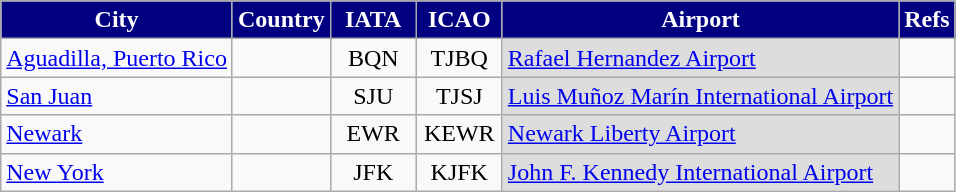<table class="sortable wikitable toccolours">
<tr>
<th style="background:navy; color:white;">City</th>
<th style="background:navy; color:white;">Country</th>
<th style="background:navy; color:white; width:50px;">IATA</th>
<th style="background:navy; color:white; width:50px;">ICAO</th>
<th style="background:navy; color:white;">Airport</th>
<th style="background:navy; color:white;" class="unsortable">Refs</th>
</tr>
<tr>
<td><a href='#'>Aguadilla, Puerto Rico</a></td>
<td></td>
<td align=center>BQN</td>
<td align=center>TJBQ</td>
<td style="background:#ddd;"><a href='#'>Rafael Hernandez Airport</a></td>
<td></td>
</tr>
<tr>
<td><a href='#'>San Juan</a></td>
<td></td>
<td align=center>SJU</td>
<td align=center>TJSJ</td>
<td style="background:#ddd;"><a href='#'>Luis Muñoz Marín International Airport</a></td>
<td></td>
</tr>
<tr>
<td><a href='#'>Newark</a></td>
<td></td>
<td align=center>EWR</td>
<td align=center>KEWR</td>
<td style="background:#ddd;"><a href='#'>Newark Liberty Airport</a></td>
<td></td>
</tr>
<tr>
<td><a href='#'>New York</a></td>
<td></td>
<td align=center>JFK</td>
<td align=center>KJFK</td>
<td style="background:#ddd;"><a href='#'>John F. Kennedy International Airport</a></td>
<td></td>
</tr>
</table>
